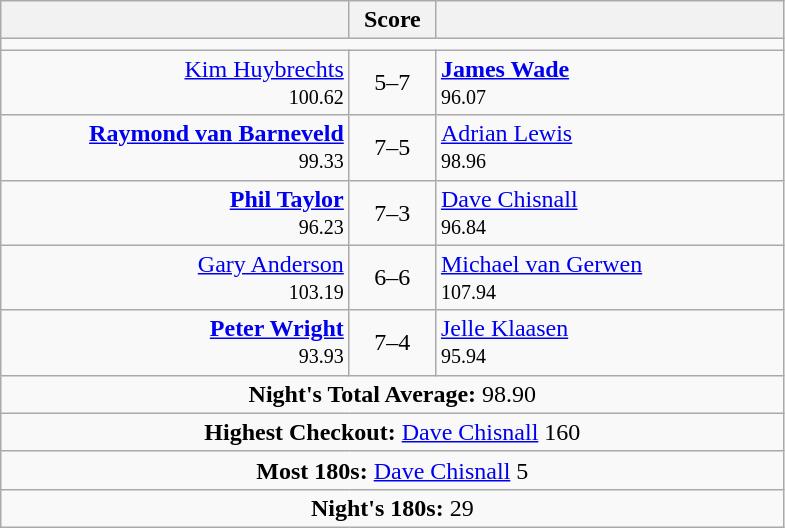<table class=wikitable style="text-align:center">
<tr>
<th width=225></th>
<th width=50>Score</th>
<th width=225></th>
</tr>
<tr align=center>
<td colspan="3"></td>
</tr>
<tr align=left>
<td align=right><a href='#'>Kim Huybrechts</a> <br><small><span>100.62</span></small></td>
<td align=center>5–7</td>
<td> <strong><a href='#'>James Wade</a></strong> <br><small><span>96.07</span></small></td>
</tr>
<tr align=left>
<td align=right><strong><a href='#'>Raymond van Barneveld</a></strong>  <br><small><span>99.33</span></small></td>
<td align=center>7–5</td>
<td> <a href='#'>Adrian Lewis</a> <br><small><span>98.96</span></small></td>
</tr>
<tr align=left>
<td align=right><strong><a href='#'>Phil Taylor</a></strong> <br><small><span>96.23</span></small></td>
<td align=center>7–3</td>
<td> <a href='#'>Dave Chisnall</a><br><small><span>96.84</span></small></td>
</tr>
<tr align=left>
<td align=right><a href='#'>Gary Anderson</a> <br><small><span>103.19</span></small></td>
<td align=center>6–6</td>
<td> <a href='#'>Michael van Gerwen</a> <br><small><span>107.94</span></small></td>
</tr>
<tr align=left>
<td align=right><strong><a href='#'>Peter Wright</a></strong>  <br><small><span>93.93</span></small></td>
<td align=center>7–4</td>
<td> <a href='#'>Jelle Klaasen</a> <br><small><span>95.94</span></small></td>
</tr>
<tr align=center>
<td colspan="3"><strong>Night's Total Average:</strong> 98.90 </td>
</tr>
<tr align=center>
<td colspan="3"><strong>Highest Checkout:</strong>  <a href='#'>Dave Chisnall</a> 160</td>
</tr>
<tr align=center>
<td colspan="3"><strong>Most 180s:</strong>  <a href='#'>Dave Chisnall</a> 5</td>
</tr>
<tr align=center>
<td colspan="3"><strong>Night's 180s:</strong>  29</td>
</tr>
</table>
